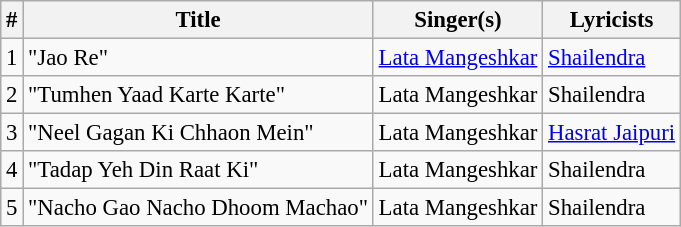<table class="wikitable" style="font-size:95%;">
<tr>
<th>#</th>
<th>Title</th>
<th>Singer(s)</th>
<th>Lyricists</th>
</tr>
<tr>
<td>1</td>
<td>"Jao Re"</td>
<td><a href='#'>Lata Mangeshkar</a></td>
<td><a href='#'>Shailendra</a></td>
</tr>
<tr>
<td>2</td>
<td>"Tumhen Yaad Karte Karte"</td>
<td>Lata Mangeshkar</td>
<td>Shailendra</td>
</tr>
<tr>
<td>3</td>
<td>"Neel Gagan Ki Chhaon Mein"</td>
<td>Lata Mangeshkar</td>
<td><a href='#'>Hasrat Jaipuri</a></td>
</tr>
<tr>
<td>4</td>
<td>"Tadap Yeh Din Raat Ki"</td>
<td>Lata Mangeshkar</td>
<td>Shailendra</td>
</tr>
<tr>
<td>5</td>
<td>"Nacho Gao Nacho Dhoom Machao"</td>
<td>Lata Mangeshkar</td>
<td>Shailendra</td>
</tr>
</table>
